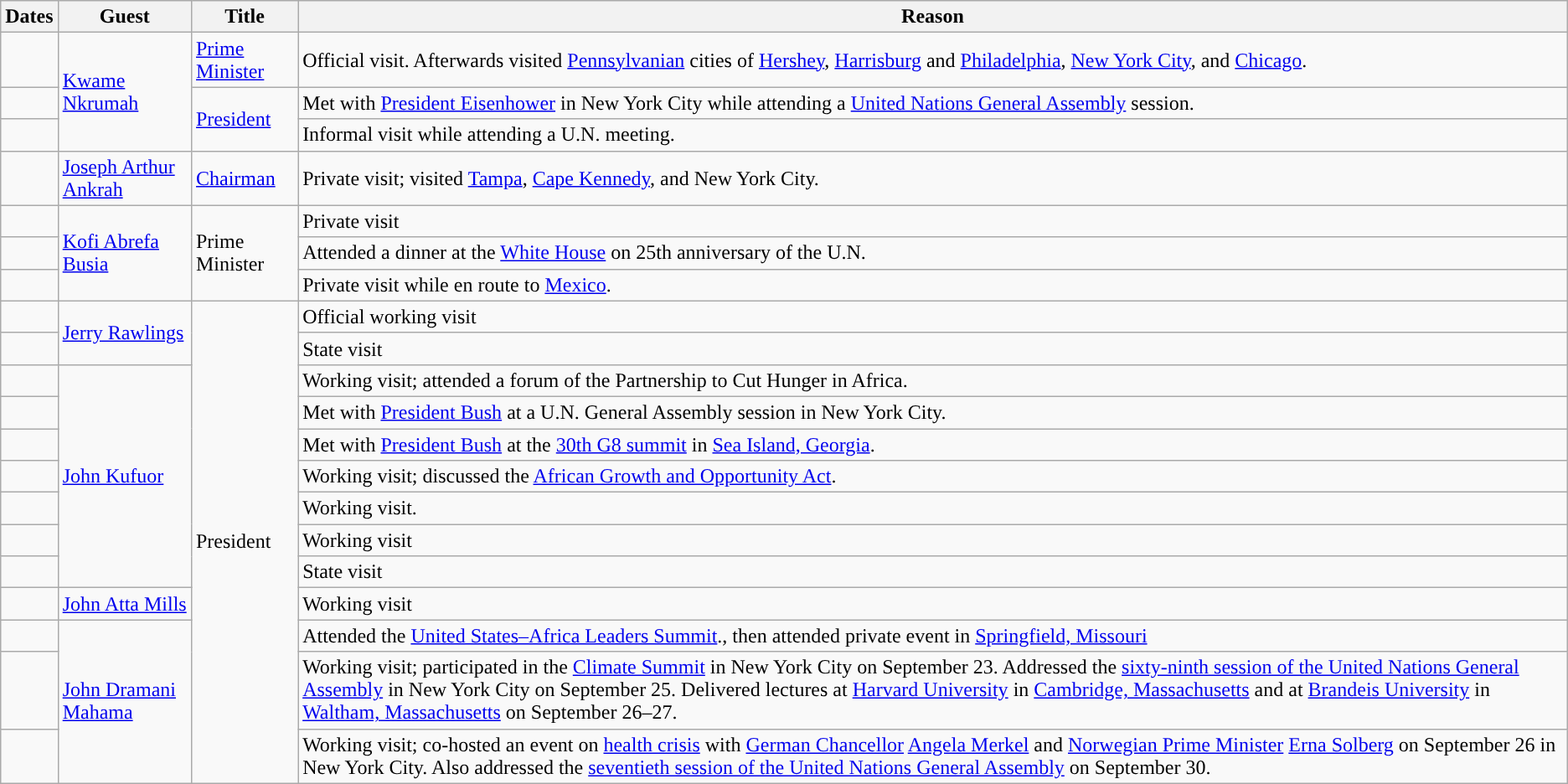<table class="wikitable sortable">
<tr>
<th>Dates</th>
<th>Guest</th>
<th>Title</th>
<th>Reason</th>
</tr>
<tr>
<td></td>
<td rowspan=3><a href='#'>Kwame Nkrumah</a></td>
<td><a href='#'>Prime Minister</a></td>
<td>Official visit. Afterwards visited <a href='#'>Pennsylvanian</a> cities of <a href='#'>Hershey</a>, <a href='#'>Harrisburg</a> and <a href='#'>Philadelphia</a>, <a href='#'>New York City</a>, and <a href='#'>Chicago</a>.</td>
</tr>
<tr>
<td></td>
<td rowspan=2><a href='#'>President</a></td>
<td>Met with <a href='#'>President Eisenhower</a> in New York City while attending a <a href='#'>United Nations General Assembly</a> session.</td>
</tr>
<tr>
<td></td>
<td>Informal visit while attending a U.N. meeting.</td>
</tr>
<tr>
<td></td>
<td><a href='#'>Joseph Arthur Ankrah</a></td>
<td><a href='#'>Chairman</a></td>
<td>Private visit; visited <a href='#'>Tampa</a>, <a href='#'>Cape Kennedy</a>, and New York City.</td>
</tr>
<tr>
<td></td>
<td rowspan=3><a href='#'>Kofi Abrefa Busia</a></td>
<td rowspan=3>Prime Minister</td>
<td>Private visit</td>
</tr>
<tr>
<td></td>
<td>Attended a dinner at the <a href='#'>White House</a> on 25th anniversary of the U.N.</td>
</tr>
<tr>
<td></td>
<td>Private visit while en route to <a href='#'>Mexico</a>.</td>
</tr>
<tr>
<td></td>
<td rowspan=2><a href='#'>Jerry Rawlings</a></td>
<td rowspan=13>President</td>
<td>Official working visit</td>
</tr>
<tr>
<td></td>
<td>State visit</td>
</tr>
<tr>
<td></td>
<td rowspan=7><a href='#'>John Kufuor</a></td>
<td>Working visit; attended a forum of the Partnership to Cut Hunger in Africa.</td>
</tr>
<tr>
<td></td>
<td>Met with <a href='#'>President Bush</a> at a U.N. General Assembly session in New York City.</td>
</tr>
<tr>
<td></td>
<td>Met with <a href='#'>President Bush</a> at the <a href='#'>30th G8 summit</a> in <a href='#'>Sea Island, Georgia</a>.</td>
</tr>
<tr>
<td></td>
<td>Working visit; discussed the <a href='#'>African Growth and Opportunity Act</a>.</td>
</tr>
<tr>
<td></td>
<td>Working visit.</td>
</tr>
<tr>
<td></td>
<td>Working visit</td>
</tr>
<tr>
<td></td>
<td>State visit</td>
</tr>
<tr>
<td></td>
<td><a href='#'>John Atta Mills</a></td>
<td>Working visit</td>
</tr>
<tr>
<td></td>
<td rowspan=3><a href='#'>John Dramani Mahama</a></td>
<td>Attended the <a href='#'>United States–Africa Leaders Summit</a>., then attended private event in <a href='#'>Springfield, Missouri</a></td>
</tr>
<tr>
<td></td>
<td>Working visit; participated in the <a href='#'>Climate Summit</a> in New York City on September 23. Addressed the <a href='#'>sixty-ninth session of the United Nations General Assembly</a> in New York City on September 25. Delivered lectures at <a href='#'>Harvard University</a> in <a href='#'>Cambridge, Massachusetts</a> and at <a href='#'>Brandeis University</a> in <a href='#'>Waltham, Massachusetts</a> on September 26–27.</td>
</tr>
<tr>
<td></td>
<td>Working visit; co-hosted an event on <a href='#'>health crisis</a> with <a href='#'>German Chancellor</a> <a href='#'>Angela Merkel</a> and <a href='#'>Norwegian Prime Minister</a> <a href='#'>Erna Solberg</a> on September 26 in New York City. Also addressed the <a href='#'>seventieth session of the United Nations General Assembly</a> on September 30.</td>
</tr>
</table>
